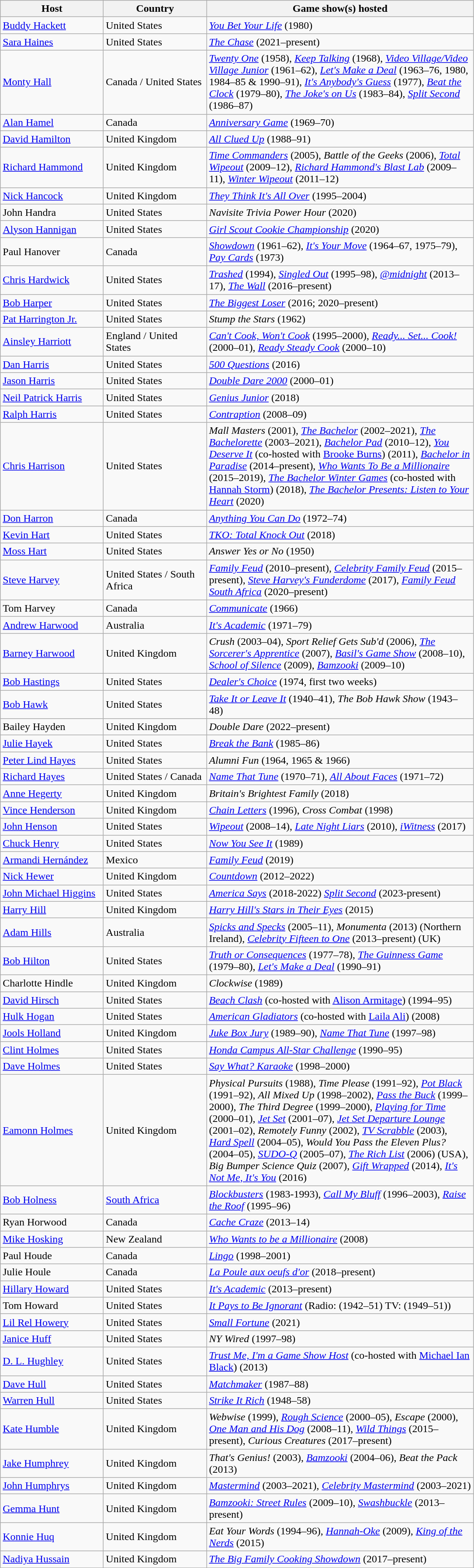<table class="wikitable sortable">
<tr ">
<th style="width:150px;">Host</th>
<th style="width:150px;">Country</th>
<th style="width:400px;">Game show(s) hosted</th>
</tr>
<tr>
<td><a href='#'>Buddy Hackett</a></td>
<td>United States</td>
<td><em><a href='#'>You Bet Your Life</a></em> (1980)</td>
</tr>
<tr>
<td><a href='#'>Sara Haines</a></td>
<td>United States</td>
<td><em><a href='#'>The Chase</a></em> (2021–present)</td>
</tr>
<tr>
<td><a href='#'>Monty Hall</a></td>
<td>Canada / United States</td>
<td><em><a href='#'>Twenty One</a></em> (1958), <em><a href='#'>Keep Talking</a></em> (1968), <em><a href='#'>Video Village/Video Village Junior</a></em> (1961–62), <em><a href='#'>Let's Make a Deal</a></em> (1963–76, 1980, 1984–85 & 1990–91), <em><a href='#'>It's Anybody's Guess</a></em> (1977), <em><a href='#'>Beat the Clock</a></em> (1979–80), <em><a href='#'>The Joke's on Us</a></em> (1983–84), <em><a href='#'>Split Second</a></em> (1986–87)</td>
</tr>
<tr>
<td><a href='#'>Alan Hamel</a></td>
<td>Canada</td>
<td><em><a href='#'>Anniversary Game</a></em> (1969–70)</td>
</tr>
<tr>
<td><a href='#'>David Hamilton</a></td>
<td>United Kingdom</td>
<td><em><a href='#'>All Clued Up</a></em> (1988–91)</td>
</tr>
<tr>
<td><a href='#'>Richard Hammond</a></td>
<td>United Kingdom</td>
<td><em><a href='#'>Time Commanders</a></em> (2005), <em>Battle of the Geeks</em> (2006), <em><a href='#'>Total Wipeout</a></em> (2009–12), <em><a href='#'>Richard Hammond's Blast Lab</a></em> (2009–11), <em><a href='#'>Winter Wipeout</a></em> (2011–12)</td>
</tr>
<tr>
<td><a href='#'>Nick Hancock</a></td>
<td>United Kingdom</td>
<td><em><a href='#'>They Think It's All Over</a></em> (1995–2004)</td>
</tr>
<tr>
<td>John Handra</td>
<td>United States</td>
<td><em>Navisite Trivia Power Hour</em> (2020)</td>
</tr>
<tr>
<td><a href='#'>Alyson Hannigan</a></td>
<td>United States</td>
<td><em><a href='#'>Girl Scout Cookie Championship</a></em> (2020)</td>
</tr>
<tr>
<td>Paul Hanover</td>
<td>Canada</td>
<td><em><a href='#'>Showdown</a></em> (1961–62), <em><a href='#'>It's Your Move</a></em> (1964–67, 1975–79), <em><a href='#'>Pay Cards</a></em> (1973)</td>
</tr>
<tr>
<td><a href='#'>Chris Hardwick</a></td>
<td>United States</td>
<td><em><a href='#'>Trashed</a></em> (1994), <em><a href='#'>Singled Out</a></em> (1995–98), <em><a href='#'>@midnight</a></em> (2013–17), <em><a href='#'>The Wall</a></em> (2016–present)</td>
</tr>
<tr>
<td><a href='#'>Bob Harper</a></td>
<td>United States</td>
<td><em><a href='#'>The Biggest Loser</a></em> (2016; 2020–present)</td>
</tr>
<tr>
<td><a href='#'>Pat Harrington Jr.</a></td>
<td>United States</td>
<td><em>Stump the Stars</em> (1962)</td>
</tr>
<tr>
<td><a href='#'>Ainsley Harriott</a></td>
<td>England / United States</td>
<td><em><a href='#'>Can't Cook, Won't Cook</a></em> (1995–2000), <em><a href='#'>Ready... Set... Cook!</a></em> (2000–01), <em><a href='#'>Ready Steady Cook</a></em> (2000–10)</td>
</tr>
<tr>
<td><a href='#'>Dan Harris</a></td>
<td>United States</td>
<td><em><a href='#'>500 Questions</a></em> (2016)</td>
</tr>
<tr>
<td><a href='#'>Jason Harris</a></td>
<td>United States</td>
<td><em><a href='#'>Double Dare 2000</a></em> (2000–01)</td>
</tr>
<tr>
<td><a href='#'>Neil Patrick Harris</a></td>
<td>United States</td>
<td><em><a href='#'>Genius Junior</a></em> (2018)</td>
</tr>
<tr>
<td><a href='#'>Ralph Harris</a></td>
<td>United States</td>
<td><em><a href='#'>Contraption</a></em> (2008–09)</td>
</tr>
<tr>
<td><a href='#'>Chris Harrison</a></td>
<td>United States</td>
<td><em>Mall Masters</em> (2001), <em><a href='#'>The Bachelor</a></em> (2002–2021), <em><a href='#'>The Bachelorette</a></em> (2003–2021), <em><a href='#'>Bachelor Pad</a></em> (2010–12), <em><a href='#'>You Deserve It</a></em> (co-hosted with <a href='#'>Brooke Burns</a>) (2011), <em><a href='#'>Bachelor in Paradise</a></em> (2014–present), <em><a href='#'>Who Wants To Be a Millionaire</a></em> (2015–2019), <em><a href='#'>The Bachelor Winter Games</a></em> (co-hosted with <a href='#'>Hannah Storm</a>) (2018), <em><a href='#'>The Bachelor Presents: Listen to Your Heart</a></em> (2020)</td>
</tr>
<tr>
<td><a href='#'>Don Harron</a></td>
<td>Canada</td>
<td><em><a href='#'>Anything You Can Do</a></em> (1972–74)</td>
</tr>
<tr>
<td><a href='#'>Kevin Hart</a></td>
<td>United States</td>
<td><em><a href='#'>TKO: Total Knock Out</a></em> (2018)</td>
</tr>
<tr>
<td><a href='#'>Moss Hart</a></td>
<td>United States</td>
<td><em>Answer Yes or No</em> (1950)</td>
</tr>
<tr>
<td><a href='#'>Steve Harvey</a></td>
<td>United States / South Africa</td>
<td><em><a href='#'>Family Feud</a></em> (2010–present), <em><a href='#'>Celebrity Family Feud</a></em> (2015–present), <em><a href='#'>Steve Harvey's Funderdome</a></em> (2017), <em><a href='#'>Family Feud South Africa</a></em> (2020–present)</td>
</tr>
<tr>
<td>Tom Harvey</td>
<td>Canada</td>
<td><em><a href='#'>Communicate</a></em> (1966)</td>
</tr>
<tr>
<td><a href='#'>Andrew Harwood</a></td>
<td>Australia</td>
<td><em><a href='#'>It's Academic</a></em> (1971–79)</td>
</tr>
<tr>
<td><a href='#'>Barney Harwood</a></td>
<td>United Kingdom</td>
<td><em>Crush</em> (2003–04), <em>Sport Relief Gets Sub'd</em> (2006), <em><a href='#'>The Sorcerer's Apprentice</a></em> (2007), <em><a href='#'>Basil's Game Show</a></em> (2008–10), <em><a href='#'>School of Silence</a></em> (2009), <em><a href='#'>Bamzooki</a></em> (2009–10)</td>
</tr>
<tr>
<td><a href='#'>Bob Hastings</a></td>
<td>United States</td>
<td><em><a href='#'>Dealer's Choice</a></em> (1974, first two weeks)</td>
</tr>
<tr>
<td><a href='#'>Bob Hawk</a></td>
<td>United States</td>
<td><em><a href='#'>Take It or Leave It</a></em> (1940–41), <em>The Bob Hawk Show</em> (1943–48)</td>
</tr>
<tr>
<td>Bailey Hayden</td>
<td>United Kingdom</td>
<td><em>Double Dare</em> (2022–present)</td>
</tr>
<tr>
<td><a href='#'>Julie Hayek</a></td>
<td>United States</td>
<td><em><a href='#'>Break the Bank</a></em> (1985–86)</td>
</tr>
<tr>
<td><a href='#'>Peter Lind Hayes</a></td>
<td>United States</td>
<td><em>Alumni Fun</em> (1964, 1965 & 1966)</td>
</tr>
<tr>
<td><a href='#'>Richard Hayes</a></td>
<td>United States / Canada</td>
<td><em><a href='#'>Name That Tune</a></em> (1970–71), <em><a href='#'>All About Faces</a></em> (1971–72)</td>
</tr>
<tr>
<td><a href='#'>Anne Hegerty</a></td>
<td>United Kingdom</td>
<td><em>Britain's Brightest Family</em> (2018)</td>
</tr>
<tr>
<td><a href='#'>Vince Henderson</a></td>
<td>United Kingdom</td>
<td><em><a href='#'>Chain Letters</a></em> (1996), <em>Cross Combat</em> (1998)</td>
</tr>
<tr>
<td><a href='#'>John Henson</a></td>
<td>United States</td>
<td><em><a href='#'>Wipeout</a></em> (2008–14), <em><a href='#'>Late Night Liars</a></em> (2010), <em><a href='#'>iWitness</a></em> (2017)</td>
</tr>
<tr>
<td><a href='#'>Chuck Henry</a></td>
<td>United States</td>
<td><em><a href='#'>Now You See It</a></em> (1989)</td>
</tr>
<tr>
<td><a href='#'>Armandi Hernández</a></td>
<td>Mexico</td>
<td><em><a href='#'>Family Feud</a></em> (2019)</td>
</tr>
<tr>
<td><a href='#'>Nick Hewer</a></td>
<td>United Kingdom</td>
<td><em><a href='#'>Countdown</a></em> (2012–2022)</td>
</tr>
<tr>
<td><a href='#'>John Michael Higgins</a></td>
<td>United States</td>
<td><em><a href='#'>America Says</a></em> (2018-2022) <em><a href='#'>Split Second</a></em> (2023-present)</td>
</tr>
<tr>
<td><a href='#'>Harry Hill</a></td>
<td>United Kingdom</td>
<td><em><a href='#'>Harry Hill's Stars in Their Eyes</a></em> (2015)</td>
</tr>
<tr>
<td><a href='#'>Adam Hills</a></td>
<td>Australia</td>
<td><em><a href='#'>Spicks and Specks</a></em> (2005–11), <em>Monumenta</em> (2013) (Northern Ireland), <em><a href='#'>Celebrity Fifteen to One</a></em> (2013–present) (UK)</td>
</tr>
<tr>
<td><a href='#'>Bob Hilton</a></td>
<td>United States</td>
<td><em><a href='#'>Truth or Consequences</a></em> (1977–78), <em><a href='#'>The Guinness Game</a></em> (1979–80), <em><a href='#'>Let's Make a Deal</a></em> (1990–91)</td>
</tr>
<tr>
<td>Charlotte Hindle</td>
<td>United Kingdom</td>
<td><em>Clockwise</em> (1989)</td>
</tr>
<tr>
<td><a href='#'>David Hirsch</a></td>
<td>United States</td>
<td><em><a href='#'>Beach Clash</a></em> (co-hosted with <a href='#'>Alison Armitage</a>) (1994–95)</td>
</tr>
<tr>
<td><a href='#'>Hulk Hogan</a></td>
<td>United States</td>
<td><em><a href='#'>American Gladiators</a></em> (co-hosted with <a href='#'>Laila Ali</a>) (2008)</td>
</tr>
<tr>
<td><a href='#'>Jools Holland</a></td>
<td>United Kingdom</td>
<td><em><a href='#'>Juke Box Jury</a></em> (1989–90), <em><a href='#'>Name That Tune</a></em> (1997–98)</td>
</tr>
<tr>
<td><a href='#'>Clint Holmes</a></td>
<td>United States</td>
<td><em><a href='#'>Honda Campus All-Star Challenge</a></em> (1990–95)</td>
</tr>
<tr>
<td><a href='#'>Dave Holmes</a></td>
<td>United States</td>
<td><em><a href='#'>Say What? Karaoke</a></em> (1998–2000)</td>
</tr>
<tr>
<td><a href='#'>Eamonn Holmes</a></td>
<td>United Kingdom</td>
<td><em>Physical Pursuits</em> (1988), <em>Time Please</em> (1991–92), <em><a href='#'>Pot Black</a></em> (1991–92), <em>All Mixed Up</em> (1998–2002), <em><a href='#'>Pass the Buck</a></em> (1999–2000), <em>The Third Degree</em> (1999–2000), <em><a href='#'>Playing for Time</a></em> (2000–01), <em><a href='#'>Jet Set</a></em> (2001–07), <em><a href='#'>Jet Set Departure Lounge</a></em> (2001–02), <em>Remotely Funny</em> (2002), <em><a href='#'>TV Scrabble</a></em> (2003), <em><a href='#'>Hard Spell</a></em> (2004–05), <em>Would You Pass the Eleven Plus?</em> (2004–05), <em><a href='#'>SUDO-Q</a></em> (2005–07), <em><a href='#'>The Rich List</a></em> (2006) (USA), <em>Big Bumper Science Quiz</em> (2007), <em><a href='#'>Gift Wrapped</a></em> (2014), <em><a href='#'>It's Not Me, It's You</a></em> (2016)</td>
</tr>
<tr>
<td><a href='#'>Bob Holness</a></td>
<td><a href='#'>South Africa</a></td>
<td><em><a href='#'>Blockbusters</a></em> (1983-1993), <em><a href='#'>Call My Bluff</a></em> (1996–2003), <em><a href='#'>Raise the Roof</a></em> (1995–96)</td>
</tr>
<tr>
<td>Ryan Horwood</td>
<td>Canada</td>
<td><em><a href='#'>Cache Craze</a></em> (2013–14)</td>
</tr>
<tr>
<td><a href='#'>Mike Hosking</a></td>
<td>New Zealand</td>
<td><em><a href='#'>Who Wants to be a Millionaire</a></em> (2008)</td>
</tr>
<tr>
<td>Paul Houde</td>
<td>Canada</td>
<td><em><a href='#'>Lingo</a></em> (1998–2001)</td>
</tr>
<tr>
<td>Julie Houle</td>
<td>Canada</td>
<td><em><a href='#'>La Poule aux oeufs d'or</a></em> (2018–present)</td>
</tr>
<tr>
<td><a href='#'>Hillary Howard</a></td>
<td>United States</td>
<td><em><a href='#'>It's Academic</a></em> (2013–present)</td>
</tr>
<tr>
<td>Tom Howard</td>
<td>United States</td>
<td><em><a href='#'>It Pays to Be Ignorant</a></em> (Radio: (1942–51) TV: (1949–51))</td>
</tr>
<tr>
<td><a href='#'>Lil Rel Howery</a></td>
<td>United States</td>
<td><em><a href='#'>Small Fortune</a></em> (2021)</td>
</tr>
<tr>
<td><a href='#'>Janice Huff</a></td>
<td>United States</td>
<td><em>NY Wired</em> (1997–98)</td>
</tr>
<tr>
<td><a href='#'>D. L. Hughley</a></td>
<td>United States</td>
<td><em><a href='#'>Trust Me, I'm a Game Show Host</a></em> (co-hosted with <a href='#'>Michael Ian Black</a>) (2013)</td>
</tr>
<tr>
<td><a href='#'>Dave Hull</a></td>
<td>United States</td>
<td><em><a href='#'>Matchmaker</a></em> (1987–88)</td>
</tr>
<tr>
<td><a href='#'>Warren Hull</a></td>
<td>United States</td>
<td><em><a href='#'>Strike It Rich</a></em> (1948–58)</td>
</tr>
<tr>
<td><a href='#'>Kate Humble</a></td>
<td>United Kingdom</td>
<td><em>Webwise</em> (1999), <em><a href='#'>Rough Science</a></em> (2000–05), <em>Escape</em> (2000), <em><a href='#'>One Man and His Dog</a></em> (2008–11), <em><a href='#'>Wild Things</a></em> (2015–present), <em>Curious Creatures</em> (2017–present)</td>
</tr>
<tr>
<td><a href='#'>Jake Humphrey</a></td>
<td>United Kingdom</td>
<td><em>That's Genius!</em> (2003), <em><a href='#'>Bamzooki</a></em> (2004–06), <em>Beat the Pack</em> (2013)</td>
</tr>
<tr>
<td><a href='#'>John Humphrys</a></td>
<td>United Kingdom</td>
<td><em><a href='#'>Mastermind</a></em> (2003–2021), <em><a href='#'>Celebrity Mastermind</a></em> (2003–2021)</td>
</tr>
<tr>
<td><a href='#'>Gemma Hunt</a></td>
<td>United Kingdom</td>
<td><em><a href='#'>Bamzooki: Street Rules</a></em> (2009–10), <em><a href='#'>Swashbuckle</a></em> (2013–present)</td>
</tr>
<tr>
<td><a href='#'>Konnie Huq</a></td>
<td>United Kingdom</td>
<td><em>Eat Your Words</em> (1994–96), <em><a href='#'>Hannah-Oke</a></em> (2009), <em><a href='#'>King of the Nerds</a></em> (2015)</td>
</tr>
<tr>
<td><a href='#'>Nadiya Hussain</a></td>
<td>United Kingdom</td>
<td><em><a href='#'>The Big Family Cooking Showdown</a></em> (2017–present)</td>
</tr>
</table>
